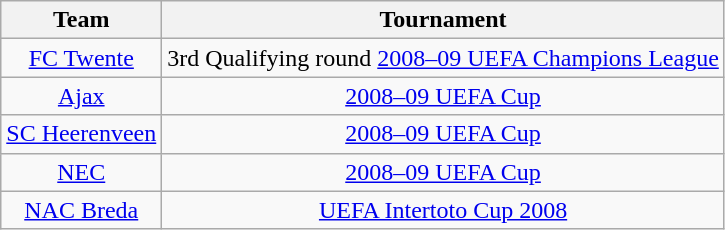<table class="wikitable" style="text-align: center;">
<tr>
<th>Team</th>
<th>Tournament</th>
</tr>
<tr>
<td><a href='#'>FC Twente</a></td>
<td>3rd Qualifying round <a href='#'>2008–09 UEFA Champions League</a></td>
</tr>
<tr>
<td><a href='#'>Ajax</a></td>
<td><a href='#'>2008–09 UEFA Cup</a></td>
</tr>
<tr>
<td><a href='#'>SC Heerenveen</a></td>
<td><a href='#'>2008–09 UEFA Cup</a></td>
</tr>
<tr>
<td><a href='#'>NEC</a></td>
<td><a href='#'>2008–09 UEFA Cup</a></td>
</tr>
<tr>
<td><a href='#'>NAC Breda</a></td>
<td><a href='#'>UEFA Intertoto Cup 2008</a></td>
</tr>
</table>
